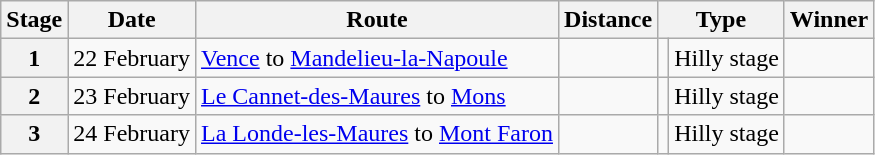<table class="wikitable">
<tr>
<th scope="col">Stage</th>
<th scope="col">Date</th>
<th scope="col">Route</th>
<th scope="col">Distance</th>
<th colspan="2" scope="col">Type</th>
<th scope="col">Winner</th>
</tr>
<tr>
<th scope="row">1</th>
<td>22 February</td>
<td><a href='#'>Vence</a> to <a href='#'>Mandelieu-la-Napoule</a></td>
<td style="text-align:center;"></td>
<td></td>
<td>Hilly stage</td>
<td></td>
</tr>
<tr>
<th scope="row">2</th>
<td>23 February</td>
<td><a href='#'>Le Cannet-des-Maures</a> to <a href='#'>Mons</a></td>
<td style="text-align:center;"></td>
<td></td>
<td>Hilly stage</td>
<td></td>
</tr>
<tr>
<th scope="row">3</th>
<td>24 February</td>
<td><a href='#'>La Londe-les-Maures</a> to <a href='#'>Mont Faron</a></td>
<td style="text-align:center;"></td>
<td></td>
<td>Hilly stage</td>
<td></td>
</tr>
</table>
